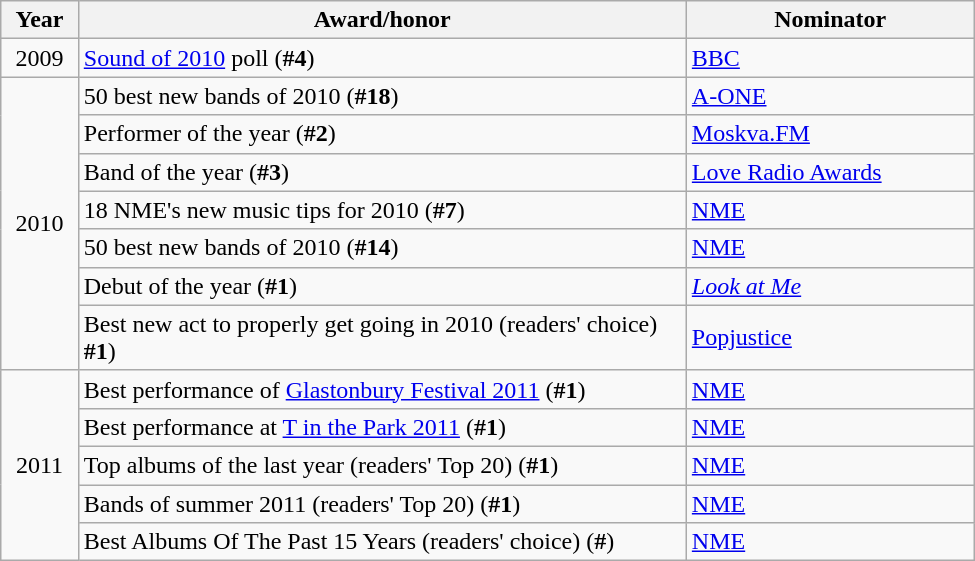<table class="wikitable sortable" style="table-layout: fixed;" width="650">
<tr>
<th width="35">Year</th>
<th width="325">Award/honor</th>
<th width="150">Nominator</th>
</tr>
<tr>
<td align="center" rowspan=1>2009</td>
<td><a href='#'>Sound of 2010</a> poll (<strong>#4</strong>)</td>
<td><a href='#'>BBC</a></td>
</tr>
<tr>
<td align="center" rowspan=7>2010</td>
<td>50 best new bands of 2010 (<strong>#18</strong>)</td>
<td><a href='#'>A-ONE</a></td>
</tr>
<tr>
<td>Performer of the year (<strong>#2</strong>)</td>
<td><a href='#'>Moskva.FM</a></td>
</tr>
<tr>
<td>Band of the year (<strong>#3</strong>)</td>
<td><a href='#'>Love Radio Awards</a></td>
</tr>
<tr>
<td>18 NME's new music tips for 2010 (<strong>#7</strong>)</td>
<td><a href='#'>NME</a></td>
</tr>
<tr>
<td>50 best new bands of 2010 (<strong>#14</strong>)</td>
<td><a href='#'>NME</a></td>
</tr>
<tr>
<td>Debut of the year (<strong>#1</strong>)</td>
<td><em><a href='#'>Look at Me</a></em></td>
</tr>
<tr>
<td>Best new act to properly get going in 2010 (readers' choice) <strong>#1</strong>)</td>
<td><a href='#'>Popjustice</a></td>
</tr>
<tr>
<td align="center" rowspan=5>2011</td>
<td>Best performance of <a href='#'>Glastonbury Festival 2011</a> (<strong>#1</strong>)</td>
<td><a href='#'>NME</a></td>
</tr>
<tr>
<td>Best performance at <a href='#'>T in the Park 2011</a> (<strong>#1</strong>)</td>
<td><a href='#'>NME</a></td>
</tr>
<tr>
<td>Top albums of the last year (readers' Top 20) (<strong>#1</strong>)</td>
<td><a href='#'>NME</a></td>
</tr>
<tr>
<td>Bands of summer 2011 (readers' Top 20) (<strong>#1</strong>)</td>
<td><a href='#'>NME</a></td>
</tr>
<tr>
<td>Best Albums Of The Past 15 Years (readers' choice) (<strong>#</strong>)</td>
<td><a href='#'>NME</a></td>
</tr>
</table>
